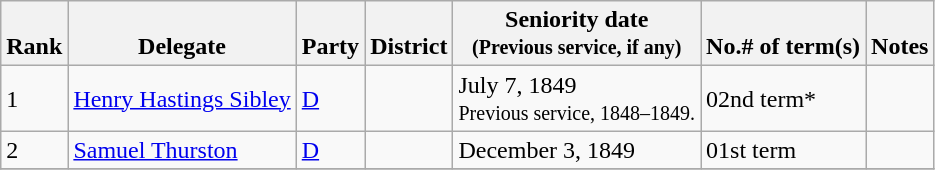<table class="wikitable sortable">
<tr valign=bottom>
<th>Rank</th>
<th>Delegate</th>
<th>Party</th>
<th>District</th>
<th>Seniority date<br><small>(Previous service, if any)</small><br></th>
<th>No.# of term(s)</th>
<th>Notes</th>
</tr>
<tr>
<td>1</td>
<td><a href='#'>Henry Hastings Sibley</a></td>
<td><a href='#'>D</a></td>
<td></td>
<td>July 7, 1849<br><small>Previous service, 1848–1849. </small></td>
<td>02nd term*</td>
<td></td>
</tr>
<tr>
<td>2</td>
<td><a href='#'>Samuel Thurston</a></td>
<td><a href='#'>D</a></td>
<td></td>
<td>December 3, 1849</td>
<td>01st term</td>
<td></td>
</tr>
<tr>
</tr>
</table>
